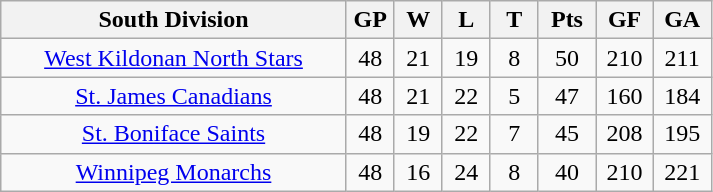<table class="wikitable" style="text-align:center">
<tr>
<th width="45%">South Division</th>
<th width="6.25%">GP</th>
<th width="6.25%">W</th>
<th width="6.25%">L</th>
<th width="6.25%">T</th>
<th width="7.5%">Pts</th>
<th width="7.5%">GF</th>
<th width="7.5%">GA</th>
</tr>
<tr>
<td><a href='#'>West Kildonan North Stars</a></td>
<td>48</td>
<td>21</td>
<td>19</td>
<td>8</td>
<td>50</td>
<td>210</td>
<td>211</td>
</tr>
<tr>
<td><a href='#'>St. James Canadians</a></td>
<td>48</td>
<td>21</td>
<td>22</td>
<td>5</td>
<td>47</td>
<td>160</td>
<td>184</td>
</tr>
<tr>
<td><a href='#'>St. Boniface Saints</a></td>
<td>48</td>
<td>19</td>
<td>22</td>
<td>7</td>
<td>45</td>
<td>208</td>
<td>195</td>
</tr>
<tr>
<td><a href='#'>Winnipeg Monarchs</a></td>
<td>48</td>
<td>16</td>
<td>24</td>
<td>8</td>
<td>40</td>
<td>210</td>
<td>221</td>
</tr>
</table>
